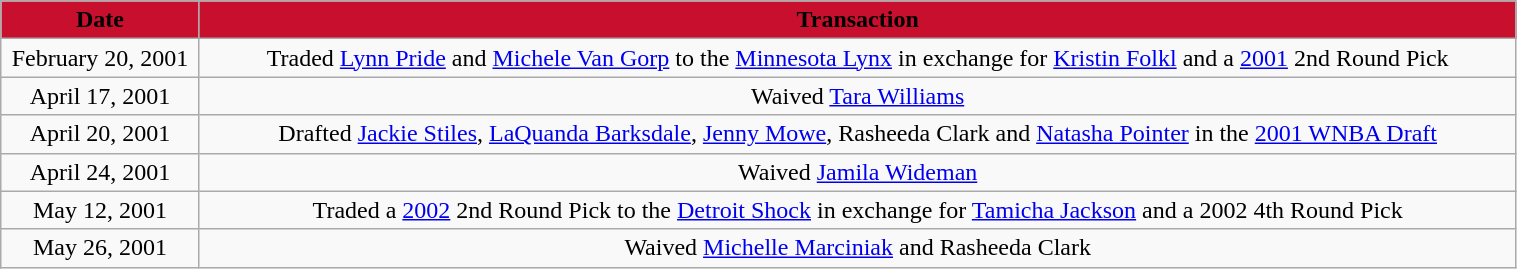<table class="wikitable" style="width:80%; text-align: center;">
<tr>
<th style="background: #C8102E" width=125"><span>Date</span></th>
<th style="background: #C8102E"><span>Transaction</span></th>
</tr>
<tr>
<td>February 20, 2001</td>
<td>Traded <a href='#'>Lynn Pride</a> and <a href='#'>Michele Van Gorp</a> to the <a href='#'>Minnesota Lynx</a> in exchange for <a href='#'>Kristin Folkl</a> and a <a href='#'>2001</a> 2nd Round Pick</td>
</tr>
<tr>
<td>April 17, 2001</td>
<td>Waived <a href='#'>Tara Williams</a></td>
</tr>
<tr>
<td>April 20, 2001</td>
<td>Drafted <a href='#'>Jackie Stiles</a>, <a href='#'>LaQuanda Barksdale</a>, <a href='#'>Jenny Mowe</a>, Rasheeda Clark and <a href='#'>Natasha Pointer</a> in the <a href='#'>2001 WNBA Draft</a></td>
</tr>
<tr>
<td>April 24, 2001</td>
<td>Waived <a href='#'>Jamila Wideman</a></td>
</tr>
<tr>
<td>May 12, 2001</td>
<td>Traded a <a href='#'>2002</a> 2nd Round Pick to the <a href='#'>Detroit Shock</a> in exchange for <a href='#'>Tamicha Jackson</a> and a 2002 4th Round Pick </td>
</tr>
<tr>
<td>May 26, 2001</td>
<td>Waived <a href='#'>Michelle Marciniak</a> and Rasheeda Clark</td>
</tr>
</table>
